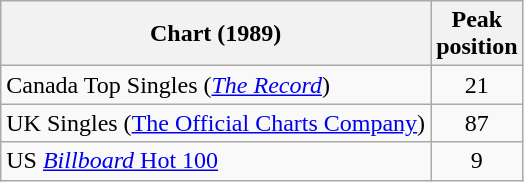<table class="wikitable sortable">
<tr>
<th>Chart (1989)</th>
<th>Peak<br>position</th>
</tr>
<tr>
<td>Canada Top Singles (<a href='#'><em>The Record</em></a>)</td>
<td align="center">21</td>
</tr>
<tr>
<td>UK Singles (<a href='#'>The Official Charts Company</a>)</td>
<td align="center">87</td>
</tr>
<tr>
<td align="left">US <a href='#'><em>Billboard</em> Hot 100</a></td>
<td align="center">9</td>
</tr>
</table>
